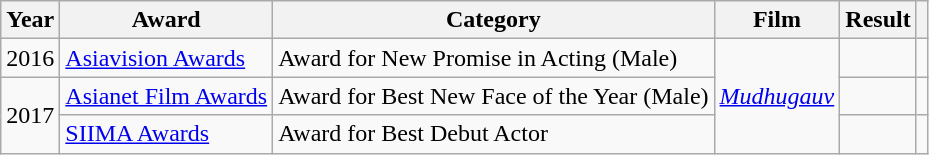<table class="wikitable plainrowheaders">
<tr>
<th scope="col">Year</th>
<th scope="col">Award</th>
<th scope="col">Category</th>
<th scope="col">Film</th>
<th scope="col">Result</th>
<th scope="col" class="unsortable"></th>
</tr>
<tr>
<td>2016</td>
<td><a href='#'>Asiavision Awards</a></td>
<td>Award for New Promise in Acting (Male)</td>
<td rowspan=3><em><a href='#'>Mudhugauv</a></em></td>
<td></td>
<td style="text-align:center;"></td>
</tr>
<tr>
<td rowspan=2>2017</td>
<td><a href='#'>Asianet Film Awards</a></td>
<td>Award for Best New Face of the Year (Male)</td>
<td></td>
<td style="text-align:center;"></td>
</tr>
<tr>
<td><a href='#'>SIIMA Awards</a></td>
<td>Award for Best Debut Actor</td>
<td></td>
<td style="text-align:center;"></td>
</tr>
</table>
